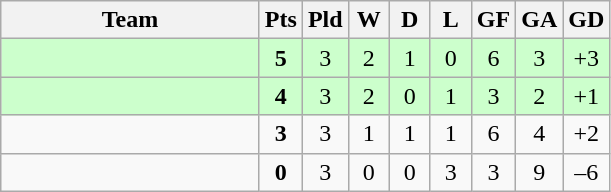<table class=wikitable style="text-align:center">
<tr>
<th width=165>Team</th>
<th width=20>Pts</th>
<th width=20>Pld</th>
<th width=20>W</th>
<th width=20>D</th>
<th width=20>L</th>
<th width=20>GF</th>
<th width=20>GA</th>
<th width=20>GD</th>
</tr>
<tr align=center style="background:#ccffcc;">
<td style="text-align:left;"></td>
<td><strong>5</strong></td>
<td>3</td>
<td>2</td>
<td>1</td>
<td>0</td>
<td>6</td>
<td>3</td>
<td>+3</td>
</tr>
<tr align=center style="background:#ccffcc;">
<td style="text-align:left;"></td>
<td><strong>4</strong></td>
<td>3</td>
<td>2</td>
<td>0</td>
<td>1</td>
<td>3</td>
<td>2</td>
<td>+1</td>
</tr>
<tr align=center>
<td style="text-align:left;"></td>
<td><strong>3</strong></td>
<td>3</td>
<td>1</td>
<td>1</td>
<td>1</td>
<td>6</td>
<td>4</td>
<td>+2</td>
</tr>
<tr align=center>
<td style="text-align:left;"></td>
<td><strong>0</strong></td>
<td>3</td>
<td>0</td>
<td>0</td>
<td>3</td>
<td>3</td>
<td>9</td>
<td>–6</td>
</tr>
</table>
